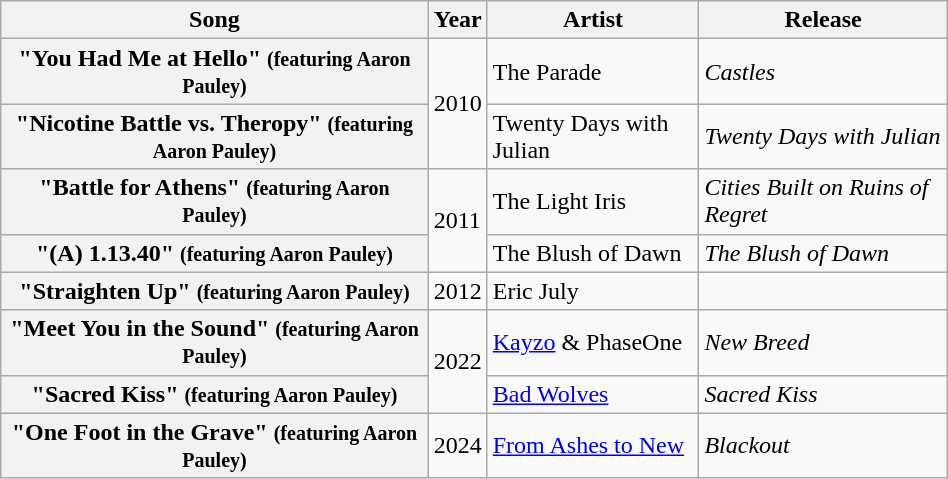<table class="wikitable plainrowheaders" style="width:50%;">
<tr>
<th>Song</th>
<th>Year</th>
<th>Artist</th>
<th>Release</th>
</tr>
<tr>
<th scope="row">"You Had Me at Hello" <small>(featuring Aaron Pauley)</small></th>
<td rowspan="2">2010</td>
<td>The Parade</td>
<td><em>Castles</em></td>
</tr>
<tr>
<th scope="row">"Nicotine Battle vs. Theropy" <small>(featuring Aaron Pauley)</small></th>
<td>Twenty Days with Julian</td>
<td><em>Twenty Days with Julian</em></td>
</tr>
<tr>
<th scope="row">"Battle for Athens" <small>(featuring Aaron Pauley)</small></th>
<td rowspan="2">2011</td>
<td>The Light Iris</td>
<td><em>Cities Built on Ruins of Regret</em></td>
</tr>
<tr>
<th scope="row">"(A) 1.13.40" <small>(featuring Aaron Pauley)</small></th>
<td>The Blush of Dawn</td>
<td><em>The Blush of Dawn</em></td>
</tr>
<tr>
<th scope="row">"Straighten Up" <small>(featuring Aaron Pauley)</small></th>
<td>2012</td>
<td>Eric July</td>
<td></td>
</tr>
<tr>
<th scope="row">"Meet You in the Sound" <small>(featuring Aaron Pauley)</small></th>
<td rowspan="2">2022</td>
<td><a href='#'>Kayzo</a> & PhaseOne</td>
<td><em>New Breed</em></td>
</tr>
<tr>
<th scope="row">"Sacred Kiss" <small>(featuring Aaron Pauley)</small></th>
<td><a href='#'>Bad Wolves</a></td>
<td><em>Sacred Kiss</em></td>
</tr>
<tr>
<th scope="row">"One Foot in the Grave" <small>(featuring Aaron Pauley)</small></th>
<td>2024</td>
<td><a href='#'>From Ashes to New</a></td>
<td><em>Blackout</em></td>
</tr>
</table>
